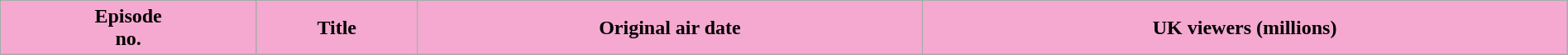<table class="wikitable plainrowheaders" style="width:100%; background:#fff;">
<tr>
<th style="background:#F5A9D0;">Episode<br>no.</th>
<th style="background:#F5A9D0;">Title</th>
<th style="background:#F5A9D0;">Original air date</th>
<th style="background:#F5A9D0;">UK viewers (millions)<br>


</th>
</tr>
</table>
